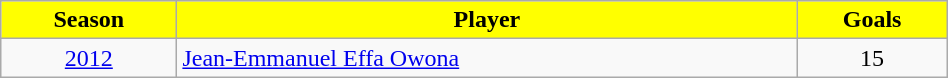<table class="wikitable" style=width:50%>
<tr>
<th style="background:yellow; color:black; text-align:center;">Season</th>
<th style="background:yellow; color:black; text-align:center;">Player</th>
<th style="background:yellow; color:black; text-align:center;">Goals</th>
</tr>
<tr>
<td align="center"><a href='#'>2012</a></td>
<td> <a href='#'>Jean-Emmanuel Effa Owona</a></td>
<td align="center">15</td>
</tr>
</table>
